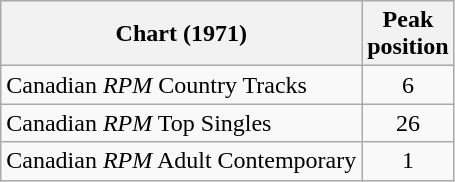<table class="wikitable sortable">
<tr>
<th align="left">Chart (1971)</th>
<th align="center">Peak<br>position</th>
</tr>
<tr>
<td align="left">Canadian <em>RPM</em> Country Tracks</td>
<td align="center">6</td>
</tr>
<tr>
<td align="left">Canadian <em>RPM</em> Top Singles</td>
<td align="center">26</td>
</tr>
<tr>
<td align="left">Canadian <em>RPM</em> Adult Contemporary</td>
<td align="center">1</td>
</tr>
</table>
